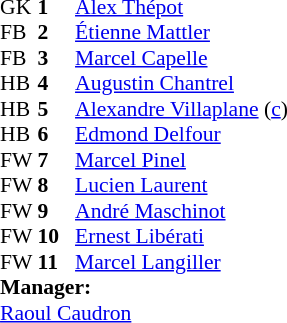<table style="font-size: 90%" cellspacing="0" cellpadding="0" align=center>
<tr>
<th width="25"></th>
<th width="25"></th>
</tr>
<tr>
<td>GK</td>
<td><strong>1</strong></td>
<td><a href='#'>Alex Thépot</a></td>
</tr>
<tr>
<td>FB</td>
<td><strong>2</strong></td>
<td><a href='#'>Étienne Mattler</a></td>
</tr>
<tr>
<td>FB</td>
<td><strong>3</strong></td>
<td><a href='#'>Marcel Capelle</a></td>
</tr>
<tr>
<td>HB</td>
<td><strong>4</strong></td>
<td><a href='#'>Augustin Chantrel</a></td>
</tr>
<tr>
<td>HB</td>
<td><strong>5</strong></td>
<td><a href='#'>Alexandre Villaplane</a> (<a href='#'>c</a>)</td>
</tr>
<tr>
<td>HB</td>
<td><strong>6</strong></td>
<td><a href='#'>Edmond Delfour</a></td>
</tr>
<tr>
<td>FW</td>
<td><strong>7</strong></td>
<td><a href='#'>Marcel Pinel</a></td>
</tr>
<tr>
<td>FW</td>
<td><strong>8</strong></td>
<td><a href='#'>Lucien Laurent</a></td>
</tr>
<tr>
<td>FW</td>
<td><strong>9</strong></td>
<td><a href='#'>André Maschinot</a></td>
</tr>
<tr>
<td>FW</td>
<td><strong>10</strong></td>
<td><a href='#'>Ernest Libérati</a></td>
</tr>
<tr>
<td>FW</td>
<td><strong>11</strong></td>
<td><a href='#'>Marcel Langiller</a></td>
</tr>
<tr>
<td colspan=3><strong>Manager:</strong></td>
</tr>
<tr>
<td colspan=4><a href='#'>Raoul Caudron</a></td>
</tr>
</table>
